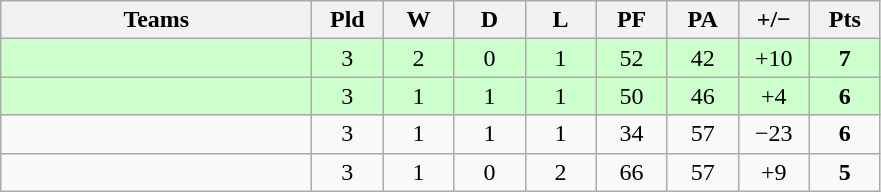<table class="wikitable" style="text-align: center;">
<tr>
<th width="200">Teams</th>
<th width="40">Pld</th>
<th width="40">W</th>
<th width="40">D</th>
<th width="40">L</th>
<th width="40">PF</th>
<th width="40">PA</th>
<th width="40">+/−</th>
<th width="40">Pts</th>
</tr>
<tr style="background:#ccffcc;">
<td align=left></td>
<td>3</td>
<td>2</td>
<td>0</td>
<td>1</td>
<td>52</td>
<td>42</td>
<td>+10</td>
<td><strong>7</strong></td>
</tr>
<tr style="background:#ccffcc;">
<td align=left></td>
<td>3</td>
<td>1</td>
<td>1</td>
<td>1</td>
<td>50</td>
<td>46</td>
<td>+4</td>
<td><strong>6</strong></td>
</tr>
<tr>
<td align=left></td>
<td>3</td>
<td>1</td>
<td>1</td>
<td>1</td>
<td>34</td>
<td>57</td>
<td>−23</td>
<td><strong>6</strong></td>
</tr>
<tr>
<td align=left></td>
<td>3</td>
<td>1</td>
<td>0</td>
<td>2</td>
<td>66</td>
<td>57</td>
<td>+9</td>
<td><strong>5</strong></td>
</tr>
</table>
